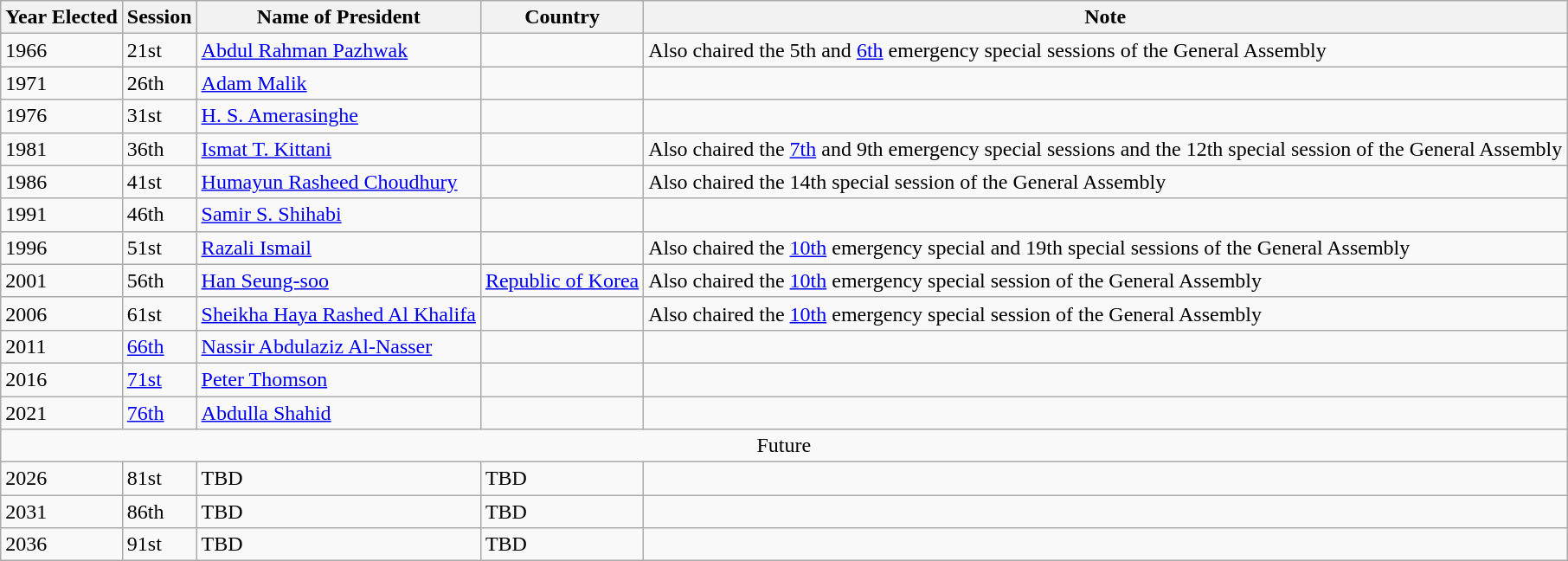<table class="wikitable sortable">
<tr>
<th>Year Elected</th>
<th>Session</th>
<th>Name of President</th>
<th>Country</th>
<th>Note</th>
</tr>
<tr>
<td>1966</td>
<td>21st</td>
<td><a href='#'>Abdul Rahman Pazhwak</a></td>
<td></td>
<td>Also chaired the 5th and <a href='#'>6th</a> emergency special sessions of the General Assembly</td>
</tr>
<tr>
<td>1971</td>
<td>26th</td>
<td><a href='#'>Adam Malik</a></td>
<td></td>
<td></td>
</tr>
<tr>
<td>1976</td>
<td>31st</td>
<td><a href='#'>H. S. Amerasinghe</a></td>
<td></td>
<td></td>
</tr>
<tr>
<td>1981</td>
<td>36th</td>
<td><a href='#'>Ismat T. Kittani</a></td>
<td></td>
<td>Also chaired the <a href='#'>7th</a> and 9th emergency special sessions and the 12th special session of the General Assembly</td>
</tr>
<tr>
<td>1986</td>
<td>41st</td>
<td><a href='#'>Humayun Rasheed Choudhury</a></td>
<td></td>
<td>Also chaired the 14th special session of the General Assembly</td>
</tr>
<tr>
<td>1991</td>
<td>46th</td>
<td><a href='#'>Samir S. Shihabi</a></td>
<td></td>
<td></td>
</tr>
<tr>
<td>1996</td>
<td>51st</td>
<td><a href='#'>Razali Ismail</a></td>
<td></td>
<td>Also chaired the <a href='#'>10th</a> emergency special and 19th special sessions of the General Assembly</td>
</tr>
<tr>
<td>2001</td>
<td>56th</td>
<td><a href='#'>Han Seung-soo</a></td>
<td> <a href='#'>Republic of Korea</a></td>
<td>Also chaired the <a href='#'>10th</a> emergency special session of the General Assembly</td>
</tr>
<tr>
<td>2006</td>
<td>61st</td>
<td><a href='#'>Sheikha Haya Rashed Al Khalifa</a></td>
<td></td>
<td>Also chaired the <a href='#'>10th</a> emergency special session of the General Assembly</td>
</tr>
<tr>
<td>2011</td>
<td><a href='#'>66th</a></td>
<td><a href='#'>Nassir Abdulaziz Al-Nasser</a></td>
<td></td>
<td></td>
</tr>
<tr>
<td>2016</td>
<td><a href='#'>71st</a></td>
<td><a href='#'>Peter Thomson</a></td>
<td></td>
<td></td>
</tr>
<tr>
<td>2021</td>
<td><a href='#'>76th</a></td>
<td><a href='#'>Abdulla Shahid</a></td>
<td></td>
<td></td>
</tr>
<tr>
<td colspan="5" style="text-align: center;">Future</td>
</tr>
<tr>
<td>2026</td>
<td>81st</td>
<td>TBD</td>
<td>TBD</td>
<td></td>
</tr>
<tr>
<td>2031</td>
<td>86th</td>
<td>TBD</td>
<td>TBD</td>
<td></td>
</tr>
<tr>
<td>2036</td>
<td>91st</td>
<td>TBD</td>
<td>TBD</td>
<td></td>
</tr>
</table>
